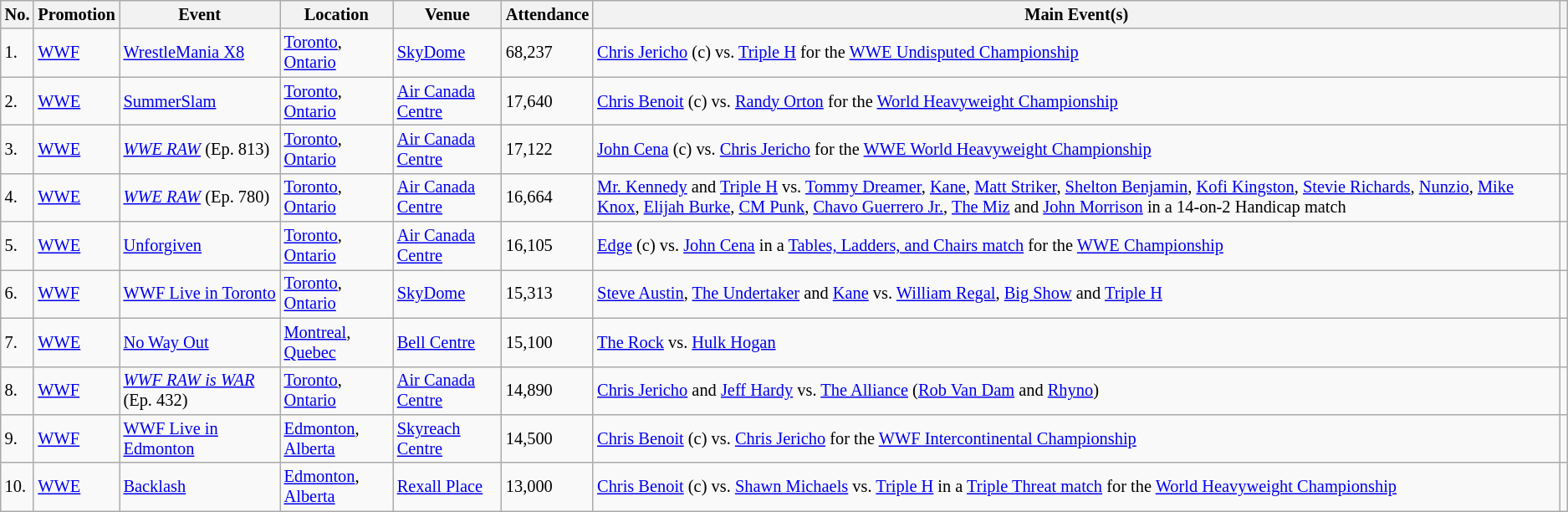<table class="wikitable sortable" style="font-size:85%;">
<tr>
<th>No.</th>
<th>Promotion</th>
<th>Event</th>
<th>Location</th>
<th>Venue</th>
<th>Attendance</th>
<th class=unsortable>Main Event(s)</th>
<th class=unsortable></th>
</tr>
<tr>
<td>1.</td>
<td><a href='#'>WWF</a></td>
<td><a href='#'>WrestleMania X8</a> <br> </td>
<td><a href='#'>Toronto</a>, <a href='#'>Ontario</a></td>
<td><a href='#'>SkyDome</a></td>
<td>68,237</td>
<td><a href='#'>Chris Jericho</a> (c) vs. <a href='#'>Triple H</a> for the <a href='#'>WWE Undisputed Championship</a></td>
<td></td>
</tr>
<tr>
<td>2.</td>
<td><a href='#'>WWE</a></td>
<td><a href='#'>SummerSlam</a> <br> </td>
<td><a href='#'>Toronto</a>, <a href='#'>Ontario</a></td>
<td><a href='#'>Air Canada Centre</a></td>
<td>17,640</td>
<td><a href='#'>Chris Benoit</a> (c) vs. <a href='#'>Randy Orton</a> for the <a href='#'>World Heavyweight Championship</a></td>
<td></td>
</tr>
<tr>
<td>3.</td>
<td><a href='#'>WWE</a></td>
<td><em><a href='#'>WWE RAW</a></em> (Ep. 813) <br> </td>
<td><a href='#'>Toronto</a>, <a href='#'>Ontario</a></td>
<td><a href='#'>Air Canada Centre</a></td>
<td>17,122</td>
<td><a href='#'>John Cena</a> (c) vs. <a href='#'>Chris Jericho</a> for the <a href='#'>WWE World Heavyweight Championship</a></td>
<td></td>
</tr>
<tr>
<td>4.</td>
<td><a href='#'>WWE</a></td>
<td><em><a href='#'>WWE RAW</a></em> (Ep. 780) <br> </td>
<td><a href='#'>Toronto</a>, <a href='#'>Ontario</a></td>
<td><a href='#'>Air Canada Centre</a></td>
<td>16,664</td>
<td><a href='#'>Mr. Kennedy</a> and <a href='#'>Triple H</a> vs. <a href='#'>Tommy Dreamer</a>, <a href='#'>Kane</a>, <a href='#'>Matt Striker</a>, <a href='#'>Shelton Benjamin</a>, <a href='#'>Kofi Kingston</a>, <a href='#'>Stevie Richards</a>, <a href='#'>Nunzio</a>, <a href='#'>Mike Knox</a>, <a href='#'>Elijah Burke</a>, <a href='#'>CM Punk</a>, <a href='#'>Chavo Guerrero Jr.</a>, <a href='#'>The Miz</a> and <a href='#'>John Morrison</a> in a 14-on-2 Handicap match</td>
<td></td>
</tr>
<tr>
<td>5.</td>
<td><a href='#'>WWE</a></td>
<td><a href='#'>Unforgiven</a> <br> </td>
<td><a href='#'>Toronto</a>, <a href='#'>Ontario</a></td>
<td><a href='#'>Air Canada Centre</a></td>
<td>16,105</td>
<td><a href='#'>Edge</a> (c) vs. <a href='#'>John Cena</a> in a <a href='#'>Tables, Ladders, and Chairs match</a> for the <a href='#'>WWE Championship</a></td>
<td></td>
</tr>
<tr>
<td>6.</td>
<td><a href='#'>WWF</a></td>
<td><a href='#'>WWF Live in Toronto</a> <br> </td>
<td><a href='#'>Toronto</a>, <a href='#'>Ontario</a></td>
<td><a href='#'>SkyDome</a></td>
<td>15,313</td>
<td><a href='#'>Steve Austin</a>, <a href='#'>The Undertaker</a> and <a href='#'>Kane</a> vs. <a href='#'>William Regal</a>, <a href='#'>Big Show</a> and <a href='#'>Triple H</a></td>
<td></td>
</tr>
<tr>
<td>7.</td>
<td><a href='#'>WWE</a></td>
<td><a href='#'>No Way Out</a> <br> </td>
<td><a href='#'>Montreal</a>, <a href='#'>Quebec</a></td>
<td><a href='#'>Bell Centre</a></td>
<td>15,100</td>
<td><a href='#'>The Rock</a> vs. <a href='#'>Hulk Hogan</a></td>
<td></td>
</tr>
<tr>
<td>8.</td>
<td><a href='#'>WWF</a></td>
<td><em><a href='#'>WWF RAW is WAR</a></em> (Ep. 432) <br> </td>
<td><a href='#'>Toronto</a>, <a href='#'>Ontario</a></td>
<td><a href='#'>Air Canada Centre</a></td>
<td>14,890</td>
<td><a href='#'>Chris Jericho</a> and <a href='#'>Jeff Hardy</a> vs. <a href='#'>The Alliance</a> (<a href='#'>Rob Van Dam</a> and <a href='#'>Rhyno</a>)</td>
<td></td>
</tr>
<tr>
<td>9.</td>
<td><a href='#'>WWF</a></td>
<td><a href='#'>WWF Live in Edmonton</a> <br> </td>
<td><a href='#'>Edmonton</a>, <a href='#'>Alberta</a></td>
<td><a href='#'>Skyreach Centre</a></td>
<td>14,500</td>
<td><a href='#'>Chris Benoit</a> (c) vs. <a href='#'>Chris Jericho</a> for the <a href='#'>WWF Intercontinental Championship</a></td>
<td></td>
</tr>
<tr>
<td>10.</td>
<td><a href='#'>WWE</a></td>
<td><a href='#'>Backlash</a> <br> </td>
<td><a href='#'>Edmonton</a>, <a href='#'>Alberta</a></td>
<td><a href='#'>Rexall Place</a></td>
<td>13,000</td>
<td><a href='#'>Chris Benoit</a> (c) vs. <a href='#'>Shawn Michaels</a> vs. <a href='#'>Triple H</a> in a <a href='#'>Triple Threat match</a> for the <a href='#'>World Heavyweight Championship</a></td>
<td></td>
</tr>
</table>
